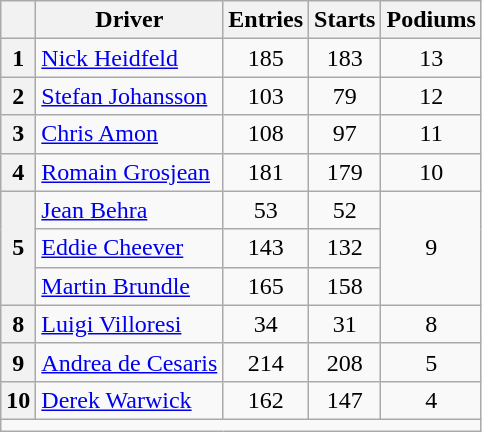<table class="wikitable" style="text-align:center">
<tr>
<th></th>
<th>Driver</th>
<th>Entries</th>
<th>Starts</th>
<th>Podiums</th>
</tr>
<tr>
<th>1</th>
<td align=left> <a href='#'>Nick Heidfeld</a></td>
<td>185</td>
<td>183</td>
<td>13</td>
</tr>
<tr>
<th>2</th>
<td align=left> <a href='#'>Stefan Johansson</a></td>
<td>103</td>
<td>79</td>
<td>12</td>
</tr>
<tr>
<th>3</th>
<td align=left> <a href='#'>Chris Amon</a></td>
<td>108</td>
<td>97</td>
<td>11</td>
</tr>
<tr>
<th>4</th>
<td align=left> <a href='#'>Romain Grosjean</a></td>
<td>181</td>
<td>179</td>
<td>10</td>
</tr>
<tr>
<th rowspan=3>5</th>
<td align=left> <a href='#'>Jean Behra</a></td>
<td>53</td>
<td>52</td>
<td rowspan=3>9</td>
</tr>
<tr>
<td align=left> <a href='#'>Eddie Cheever</a></td>
<td>143</td>
<td>132</td>
</tr>
<tr>
<td align=left> <a href='#'>Martin Brundle</a></td>
<td>165</td>
<td>158</td>
</tr>
<tr>
<th>8</th>
<td align=left> <a href='#'>Luigi Villoresi</a></td>
<td>34</td>
<td>31</td>
<td>8</td>
</tr>
<tr>
<th>9</th>
<td align=left> <a href='#'>Andrea de Cesaris</a></td>
<td>214</td>
<td>208</td>
<td>5</td>
</tr>
<tr>
<th>10</th>
<td align=left> <a href='#'>Derek Warwick</a></td>
<td>162</td>
<td>147</td>
<td>4</td>
</tr>
<tr>
<td colspan=5></td>
</tr>
</table>
